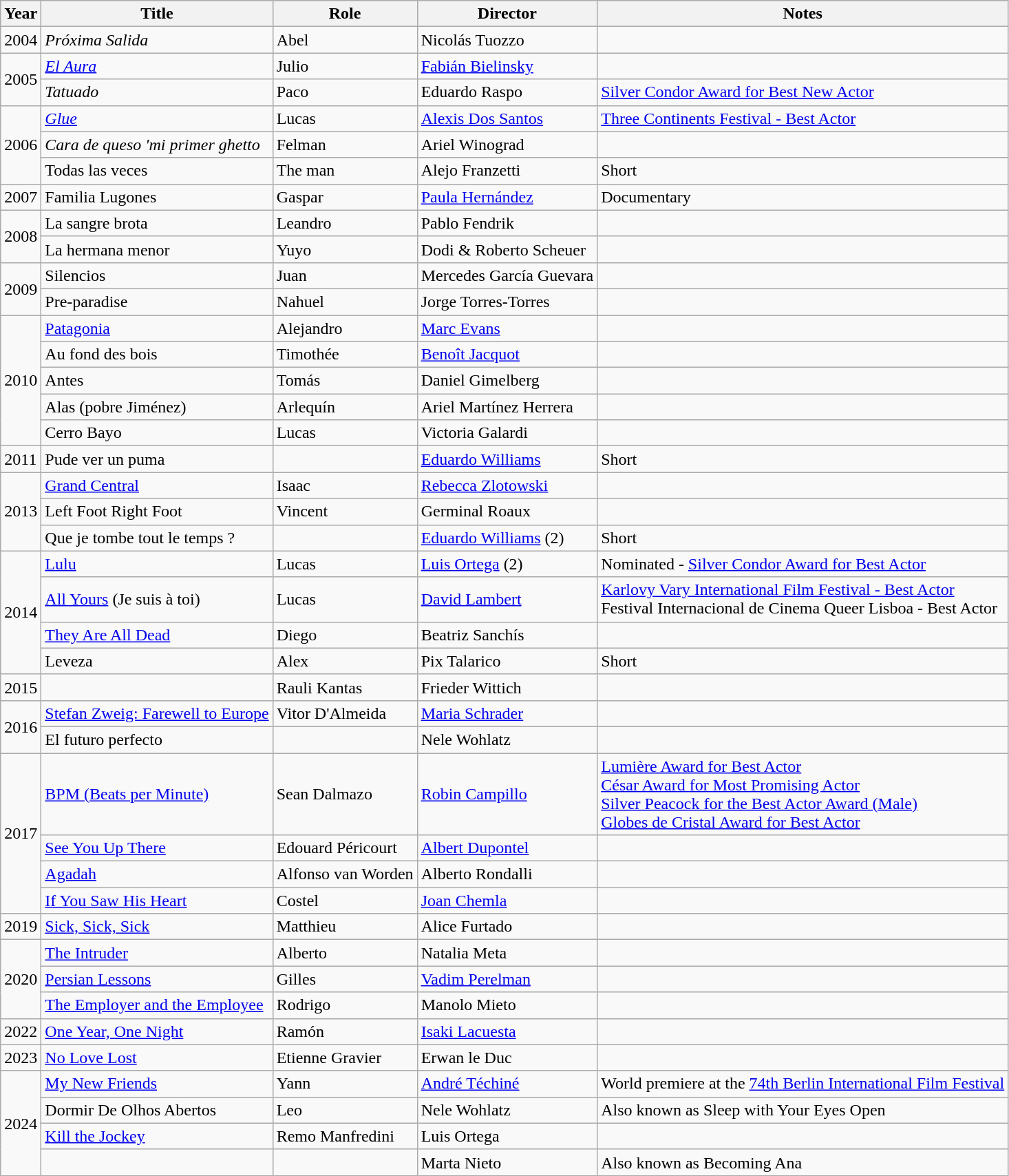<table class="wikitable">
<tr>
<th>Year</th>
<th>Title</th>
<th>Role</th>
<th>Director</th>
<th class="unsortable">Notes</th>
</tr>
<tr>
<td>2004</td>
<td><em>Próxima Salida</em></td>
<td>Abel</td>
<td>Nicolás Tuozzo</td>
<td></td>
</tr>
<tr>
<td rowspan=2>2005</td>
<td><em><a href='#'>El Aura</a></em></td>
<td>Julio</td>
<td><a href='#'>Fabián Bielinsky</a></td>
<td></td>
</tr>
<tr>
<td><em>Tatuado</em></td>
<td>Paco</td>
<td>Eduardo Raspo</td>
<td><a href='#'>Silver Condor Award for Best New Actor</a></td>
</tr>
<tr>
<td rowspan=3>2006</td>
<td><em><a href='#'>Glue</a></em></td>
<td>Lucas</td>
<td><a href='#'>Alexis Dos Santos</a></td>
<td><a href='#'>Three Continents Festival - Best Actor</a></td>
</tr>
<tr>
<td><em>Cara de queso 'mi primer ghetto<strong></td>
<td>Felman</td>
<td>Ariel Winograd</td>
<td></td>
</tr>
<tr>
<td></em>Todas las veces<em></td>
<td>The man</td>
<td>Alejo Franzetti</td>
<td>Short</td>
</tr>
<tr>
<td>2007</td>
<td></em>Familia Lugones<em></td>
<td>Gaspar</td>
<td><a href='#'>Paula Hernández</a></td>
<td>Documentary</td>
</tr>
<tr>
<td rowspan=2>2008</td>
<td></em>La sangre brota<em></td>
<td>Leandro</td>
<td>Pablo Fendrik</td>
<td></td>
</tr>
<tr>
<td></em>La hermana menor<em></td>
<td>Yuyo</td>
<td>Dodi & Roberto Scheuer</td>
<td></td>
</tr>
<tr>
<td rowspan=2>2009</td>
<td></em>Silencios<em></td>
<td>Juan</td>
<td>Mercedes García Guevara</td>
<td></td>
</tr>
<tr>
<td></em>Pre-paradise<em></td>
<td>Nahuel</td>
<td>Jorge Torres-Torres</td>
<td></td>
</tr>
<tr>
<td rowspan=5>2010</td>
<td></em><a href='#'>Patagonia</a><em></td>
<td>Alejandro</td>
<td><a href='#'>Marc Evans</a></td>
<td></td>
</tr>
<tr>
<td></em>Au fond des bois<em></td>
<td>Timothée</td>
<td><a href='#'>Benoît Jacquot</a></td>
<td></td>
</tr>
<tr>
<td></em>Antes<em></td>
<td>Tomás</td>
<td>Daniel Gimelberg</td>
<td></td>
</tr>
<tr>
<td></em>Alas (pobre Jiménez)<em></td>
<td>Arlequín</td>
<td>Ariel Martínez Herrera</td>
<td></td>
</tr>
<tr>
<td></em>Cerro Bayo<em></td>
<td>Lucas</td>
<td>Victoria Galardi</td>
<td></td>
</tr>
<tr>
<td>2011</td>
<td></em>Pude ver un puma<em></td>
<td></td>
<td><a href='#'>Eduardo Williams</a></td>
<td>Short</td>
</tr>
<tr>
<td rowspan=3>2013</td>
<td></em><a href='#'>Grand Central</a><em></td>
<td>Isaac</td>
<td><a href='#'>Rebecca Zlotowski</a></td>
<td></td>
</tr>
<tr>
<td></em>Left Foot Right Foot<em></td>
<td>Vincent</td>
<td>Germinal Roaux</td>
<td></td>
</tr>
<tr>
<td></em>Que je tombe tout le temps ?<em></td>
<td></td>
<td><a href='#'>Eduardo Williams</a> (2)</td>
<td>Short</td>
</tr>
<tr>
<td rowspan=4>2014</td>
<td></em><a href='#'>Lulu</a><em></td>
<td>Lucas</td>
<td><a href='#'>Luis Ortega</a> (2)</td>
<td>Nominated - <a href='#'>Silver Condor Award for Best Actor</a></td>
</tr>
<tr>
<td></em><a href='#'>All Yours</a> (Je suis à toi)<em></td>
<td>Lucas</td>
<td><a href='#'>David Lambert</a></td>
<td><a href='#'>Karlovy Vary International Film Festival - Best Actor</a><br>Festival Internacional de Cinema Queer Lisboa - Best Actor</td>
</tr>
<tr>
<td></em><a href='#'>They Are All Dead</a><em></td>
<td>Diego</td>
<td>Beatriz Sanchís</td>
<td></td>
</tr>
<tr>
<td></em>Leveza<em></td>
<td>Alex</td>
<td>Pix Talarico</td>
<td>Short</td>
</tr>
<tr>
<td>2015</td>
<td></em><em></td>
<td>Rauli Kantas</td>
<td>Frieder Wittich</td>
<td></td>
</tr>
<tr>
<td rowspan=2>2016</td>
<td></em><a href='#'>Stefan Zweig: Farewell to Europe</a><em></td>
<td>Vitor D'Almeida</td>
<td><a href='#'>Maria Schrader</a></td>
<td></td>
</tr>
<tr>
<td></em>El futuro perfecto<em></td>
<td></td>
<td>Nele Wohlatz</td>
<td></td>
</tr>
<tr>
<td rowspan=4>2017</td>
<td></em><a href='#'>BPM (Beats per Minute)</a><em></td>
<td>Sean Dalmazo</td>
<td><a href='#'>Robin Campillo</a></td>
<td><a href='#'>Lumière Award for Best Actor</a><br><a href='#'>César Award for Most Promising Actor</a><br><a href='#'>Silver Peacock for the Best Actor Award (Male)</a><br><a href='#'>Globes de Cristal Award for Best Actor</a></td>
</tr>
<tr>
<td></em><a href='#'>See You Up There</a><em></td>
<td>Edouard Péricourt</td>
<td><a href='#'>Albert Dupontel</a></td>
<td></td>
</tr>
<tr>
<td></em><a href='#'>Agadah</a><em></td>
<td>Alfonso van Worden</td>
<td>Alberto Rondalli</td>
<td></td>
</tr>
<tr>
<td></em><a href='#'>If You Saw His Heart</a><em></td>
<td>Costel</td>
<td><a href='#'>Joan Chemla</a></td>
<td></td>
</tr>
<tr>
<td>2019</td>
<td></em><a href='#'>Sick, Sick, Sick</a><em></td>
<td>Matthieu</td>
<td>Alice Furtado</td>
<td></td>
</tr>
<tr>
<td rowspan=3>2020</td>
<td></em><a href='#'>The Intruder</a><em></td>
<td>Alberto</td>
<td>Natalia Meta</td>
<td></td>
</tr>
<tr>
<td></em><a href='#'>Persian Lessons</a><em></td>
<td>Gilles</td>
<td><a href='#'>Vadim Perelman</a></td>
<td></td>
</tr>
<tr>
<td></em><a href='#'>The Employer and the Employee</a><em></td>
<td>Rodrigo</td>
<td>Manolo Mieto</td>
<td></td>
</tr>
<tr>
<td>2022</td>
<td></em><a href='#'>One Year, One Night</a><em></td>
<td>Ramón</td>
<td><a href='#'>Isaki Lacuesta</a></td>
<td></td>
</tr>
<tr>
<td>2023</td>
<td></em><a href='#'>No Love Lost</a><em></td>
<td>Etienne Gravier</td>
<td>Erwan le Duc</td>
<td></td>
</tr>
<tr>
<td rowspan="4">2024</td>
<td></em><a href='#'>My New Friends</a><em> </td>
<td>Yann</td>
<td><a href='#'>André Téchiné</a></td>
<td>World premiere at the <a href='#'>74th Berlin International Film Festival</a></td>
</tr>
<tr>
<td></em>Dormir De Olhos Abertos<em></td>
<td>Leo</td>
<td>Nele Wohlatz</td>
<td>Also known as </em>Sleep with Your Eyes Open<em></td>
</tr>
<tr>
<td></em><a href='#'>Kill the Jockey</a><em></td>
<td>Remo Manfredini</td>
<td>Luis Ortega</td>
</tr>
<tr>
<td></td>
<td></td>
<td>Marta Nieto</td>
<td>Also known as </em>Becoming Ana<em></td>
</tr>
</table>
